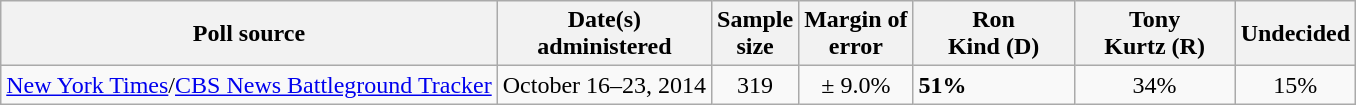<table class="wikitable">
<tr>
<th>Poll source</th>
<th>Date(s)<br>administered</th>
<th>Sample<br>size</th>
<th>Margin of<br>error</th>
<th style="width:100px;">Ron<br>Kind (D)</th>
<th style="width:100px;">Tony<br>Kurtz (R)</th>
<th>Undecided</th>
</tr>
<tr>
<td><a href='#'>New York Times</a>/<a href='#'>CBS News Battleground Tracker</a></td>
<td align=center>October 16–23, 2014</td>
<td align=center>319</td>
<td align=center>± 9.0%</td>
<td><strong>51%</strong></td>
<td align=center>34%</td>
<td align=center>15%</td>
</tr>
</table>
